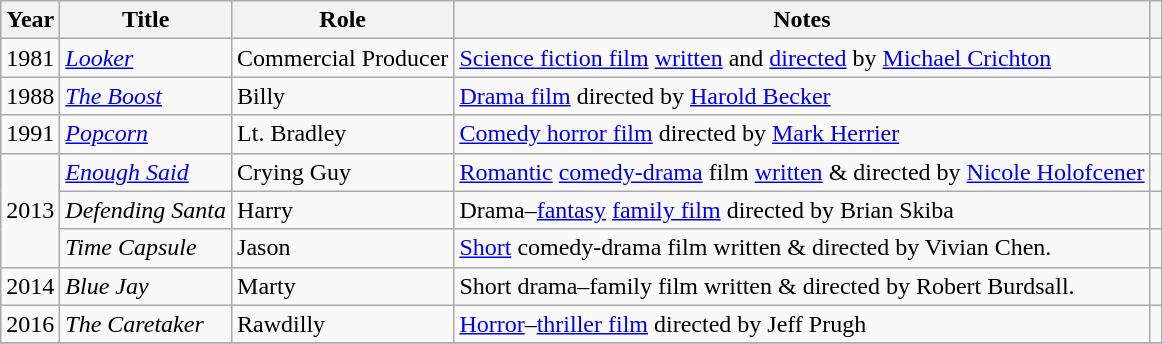<table class="wikitable sortable">
<tr>
<th>Year</th>
<th>Title</th>
<th>Role</th>
<th class="unsortable">Notes</th>
<th class="unsortable"></th>
</tr>
<tr>
<td>1981</td>
<td><em><a href='#'>Looker</a></em></td>
<td>Commercial Producer</td>
<td><a href='#'>Science fiction film</a> <a href='#'>written</a> and <a href='#'>directed</a> by <a href='#'>Michael Crichton</a></td>
<td></td>
</tr>
<tr>
<td>1988</td>
<td><em><a href='#'>The Boost</a></em></td>
<td>Billy</td>
<td><a href='#'>Drama film</a> directed by <a href='#'>Harold Becker</a></td>
<td></td>
</tr>
<tr>
<td>1991</td>
<td><em><a href='#'>Popcorn</a></em></td>
<td>Lt. Bradley</td>
<td><a href='#'>Comedy horror film</a> directed by <a href='#'>Mark Herrier</a></td>
<td></td>
</tr>
<tr>
<td rowspan="3">2013</td>
<td><em><a href='#'>Enough Said</a></em></td>
<td>Crying Guy</td>
<td><a href='#'>Romantic</a> <a href='#'>comedy-drama</a> film <a href='#'>written</a> & directed by <a href='#'>Nicole Holofcener</a></td>
<td></td>
</tr>
<tr>
<td><em>Defending Santa</em></td>
<td>Harry</td>
<td>Drama–<a href='#'>fantasy</a> <a href='#'>family film</a> directed by Brian Skiba</td>
<td></td>
</tr>
<tr>
<td><em>Time Capsule</em></td>
<td>Jason</td>
<td><a href='#'>Short</a> comedy-drama film written & directed by Vivian Chen.</td>
<td></td>
</tr>
<tr>
<td>2014</td>
<td><em>Blue Jay</em></td>
<td>Marty</td>
<td>Short drama–family film written & directed by Robert Burdsall.</td>
<td></td>
</tr>
<tr>
<td>2016</td>
<td><em>The Caretaker</em></td>
<td>Rawdilly</td>
<td><a href='#'>Horror</a>–<a href='#'>thriller film</a> directed by Jeff Prugh</td>
<td></td>
</tr>
<tr>
</tr>
</table>
